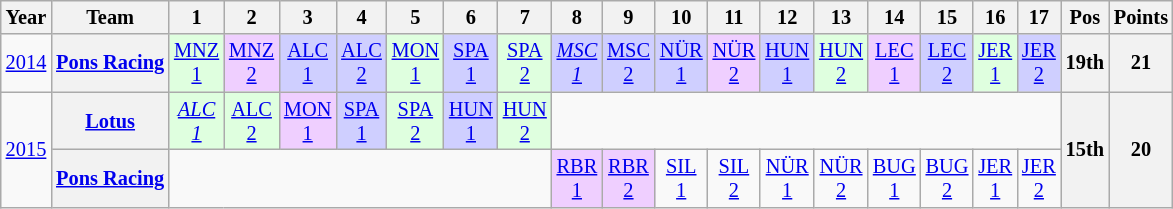<table class="wikitable" style="text-align:center; font-size:85%">
<tr>
<th>Year</th>
<th>Team</th>
<th>1</th>
<th>2</th>
<th>3</th>
<th>4</th>
<th>5</th>
<th>6</th>
<th>7</th>
<th>8</th>
<th>9</th>
<th>10</th>
<th>11</th>
<th>12</th>
<th>13</th>
<th>14</th>
<th>15</th>
<th>16</th>
<th>17</th>
<th>Pos</th>
<th>Points</th>
</tr>
<tr>
<td><a href='#'>2014</a></td>
<th nowrap><a href='#'>Pons Racing</a></th>
<td style="background:#DFFFDF;"><a href='#'>MNZ<br>1</a><br></td>
<td style="background:#EFCFFF;"><a href='#'>MNZ<br>2</a><br></td>
<td style="background:#CFCFFF;"><a href='#'>ALC<br>1</a><br></td>
<td style="background:#CFCFFF;"><a href='#'>ALC<br>2</a><br></td>
<td style="background:#DFFFDF;"><a href='#'>MON<br>1</a><br></td>
<td style="background:#CFCFFF;"><a href='#'>SPA<br>1</a><br></td>
<td style="background:#DFFFDF;"><a href='#'>SPA<br>2</a><br></td>
<td style="background:#CFCFFF;"><em><a href='#'>MSC<br>1</a></em><br></td>
<td style="background:#CFCFFF;"><a href='#'>MSC<br>2</a><br></td>
<td style="background:#CFCFFF;"><a href='#'>NÜR<br>1</a><br></td>
<td style="background:#EFCFFF;"><a href='#'>NÜR<br>2</a><br></td>
<td style="background:#CFCFFF;"><a href='#'>HUN<br>1</a><br></td>
<td style="background:#DFFFDF;"><a href='#'>HUN<br>2</a><br></td>
<td style="background:#EFCFFF;"><a href='#'>LEC<br>1</a><br></td>
<td style="background:#CFCFFF;"><a href='#'>LEC<br>2</a><br></td>
<td style="background:#DFFFDF;"><a href='#'>JER<br>1</a><br></td>
<td style="background:#CFCFFF;"><a href='#'>JER<br>2</a><br></td>
<th>19th</th>
<th>21</th>
</tr>
<tr>
<td rowspan=2><a href='#'>2015</a></td>
<th nowrap><a href='#'>Lotus</a></th>
<td style="background:#DFFFDF;"><em><a href='#'>ALC<br>1</a></em><br></td>
<td style="background:#DFFFDF;"><a href='#'>ALC<br>2</a><br></td>
<td style="background:#EFCFFF;"><a href='#'>MON<br>1</a><br></td>
<td style="background:#CFCFFF;"><a href='#'>SPA<br>1</a><br></td>
<td style="background:#DFFFDF;"><a href='#'>SPA<br>2</a><br></td>
<td style="background:#CFCFFF;"><a href='#'>HUN<br>1</a><br></td>
<td style="background:#DFFFDF;"><a href='#'>HUN<br>2</a><br></td>
<td colspan=10></td>
<th rowspan=2>15th</th>
<th rowspan=2>20</th>
</tr>
<tr>
<th nowrap><a href='#'>Pons Racing</a></th>
<td colspan=7></td>
<td style="background:#EFCFFF;"><a href='#'>RBR<br>1</a><br></td>
<td style="background:#EFCFFF;"><a href='#'>RBR<br>2</a><br></td>
<td><a href='#'>SIL<br>1</a></td>
<td><a href='#'>SIL<br>2</a></td>
<td><a href='#'>NÜR<br>1</a></td>
<td><a href='#'>NÜR<br>2</a></td>
<td><a href='#'>BUG<br>1</a></td>
<td><a href='#'>BUG<br>2</a></td>
<td><a href='#'>JER<br>1</a></td>
<td><a href='#'>JER<br>2</a></td>
</tr>
</table>
